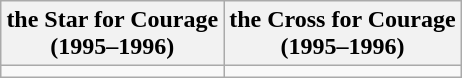<table class="wikitable" style="margin:1em auto;text-align:center;">
<tr>
<th>the Star for Courage<br>(1995–1996)</th>
<th>the Cross for Courage<br>(1995–1996)</th>
</tr>
<tr>
<td></td>
<td></td>
</tr>
</table>
